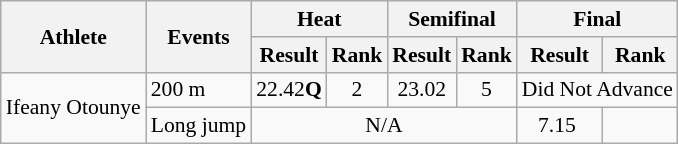<table class=wikitable style="font-size:90%">
<tr>
<th rowspan="2">Athlete</th>
<th rowspan="2">Events</th>
<th colspan="2">Heat</th>
<th colspan="2">Semifinal</th>
<th colspan="2">Final</th>
</tr>
<tr>
<th>Result</th>
<th>Rank</th>
<th>Result</th>
<th>Rank</th>
<th>Result</th>
<th>Rank</th>
</tr>
<tr>
<td rowspan=2>Ifeany Otounye</td>
<td>200 m</td>
<td align=center>22.42<strong>Q</strong></td>
<td align=center>2</td>
<td align=center>23.02</td>
<td align=center>5</td>
<td align=center colspan=2>Did Not Advance</td>
</tr>
<tr>
<td>Long jump</td>
<td align=center colspan=4>N/A</td>
<td align=center>7.15 </td>
<td align=center></td>
</tr>
</table>
